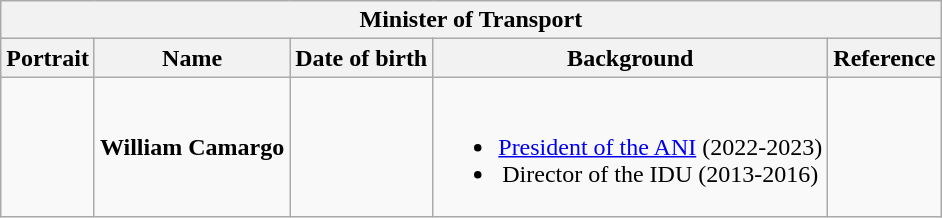<table class="wikitable collapsible" style="text-align:center;">
<tr>
<th colspan="5">Minister of Transport</th>
</tr>
<tr>
<th>Portrait</th>
<th>Name</th>
<th>Date of birth</th>
<th>Background</th>
<th>Reference</th>
</tr>
<tr>
<td></td>
<td><strong>William Camargo</strong></td>
<td></td>
<td><br><ul><li><a href='#'>President of the ANI</a> (2022-2023)</li><li>Director of the IDU (2013-2016)</li></ul></td>
<td></td>
</tr>
</table>
